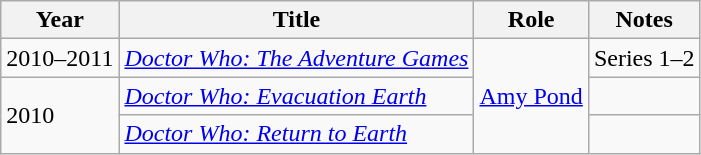<table class="wikitable sortable">
<tr>
<th>Year</th>
<th>Title</th>
<th>Role</th>
<th class="unsortable">Notes</th>
</tr>
<tr>
<td>2010–2011</td>
<td><em><a href='#'>Doctor Who: The Adventure Games</a></em></td>
<td rowspan=3><a href='#'>Amy Pond</a></td>
<td>Series 1–2</td>
</tr>
<tr>
<td rowspan=2>2010</td>
<td><em><a href='#'>Doctor Who: Evacuation Earth</a></em></td>
<td></td>
</tr>
<tr>
<td><em><a href='#'>Doctor Who: Return to Earth</a></em></td>
<td></td>
</tr>
</table>
